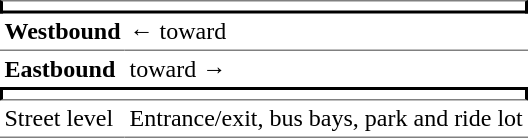<table table border=0 cellspacing=0 cellpadding=3>
<tr>
<td style="border-top:solid 1px gray;border-right:solid 2px black;border-left:solid 2px black;border-bottom:solid 2px black;text-align:center" colspan=2></td>
</tr>
<tr>
<td style="border-bottom:solid 1px gray"><strong>Westbound</strong></td>
<td style="border-bottom:solid 1px gray">←  toward  </td>
</tr>
<tr>
<td><strong>Eastbound</strong></td>
<td>  toward   →</td>
</tr>
<tr>
<td style="border-right:solid 2px black;border-left:solid 2px black;border-top:solid 2px black;border-bottom:solid 1px gray;text-align:center" colspan=2></td>
</tr>
<tr>
<td style="border-bottom:solid 1px gray" valign=top>Street level</td>
<td style="border-bottom:solid 1px gray" valign=top>Entrance/exit, bus bays, park and ride lot</td>
</tr>
</table>
